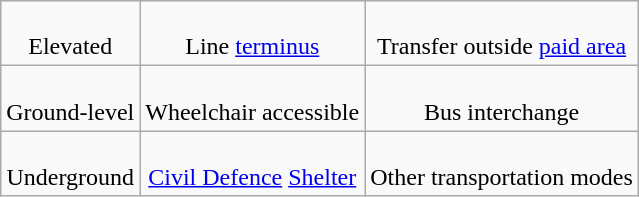<table class="wikitable">
<tr>
<td align=center><br>Elevated</td>
<td align=center> <br>Line <a href='#'>terminus</a></td>
<td align=center><br>Transfer outside <a href='#'>paid area</a></td>
</tr>
<tr>
<td align=center><br>Ground-level</td>
<td style='border-style: none none none none;text-align:center;'><br>Wheelchair accessible</td>
<td align=center><br>Bus interchange</td>
</tr>
<tr>
<td align=center><br>Underground</td>
<td align=center><br><a href='#'>Civil Defence</a> <a href='#'>Shelter</a></td>
<td align=center>     <br>Other transportation modes</td>
</tr>
</table>
